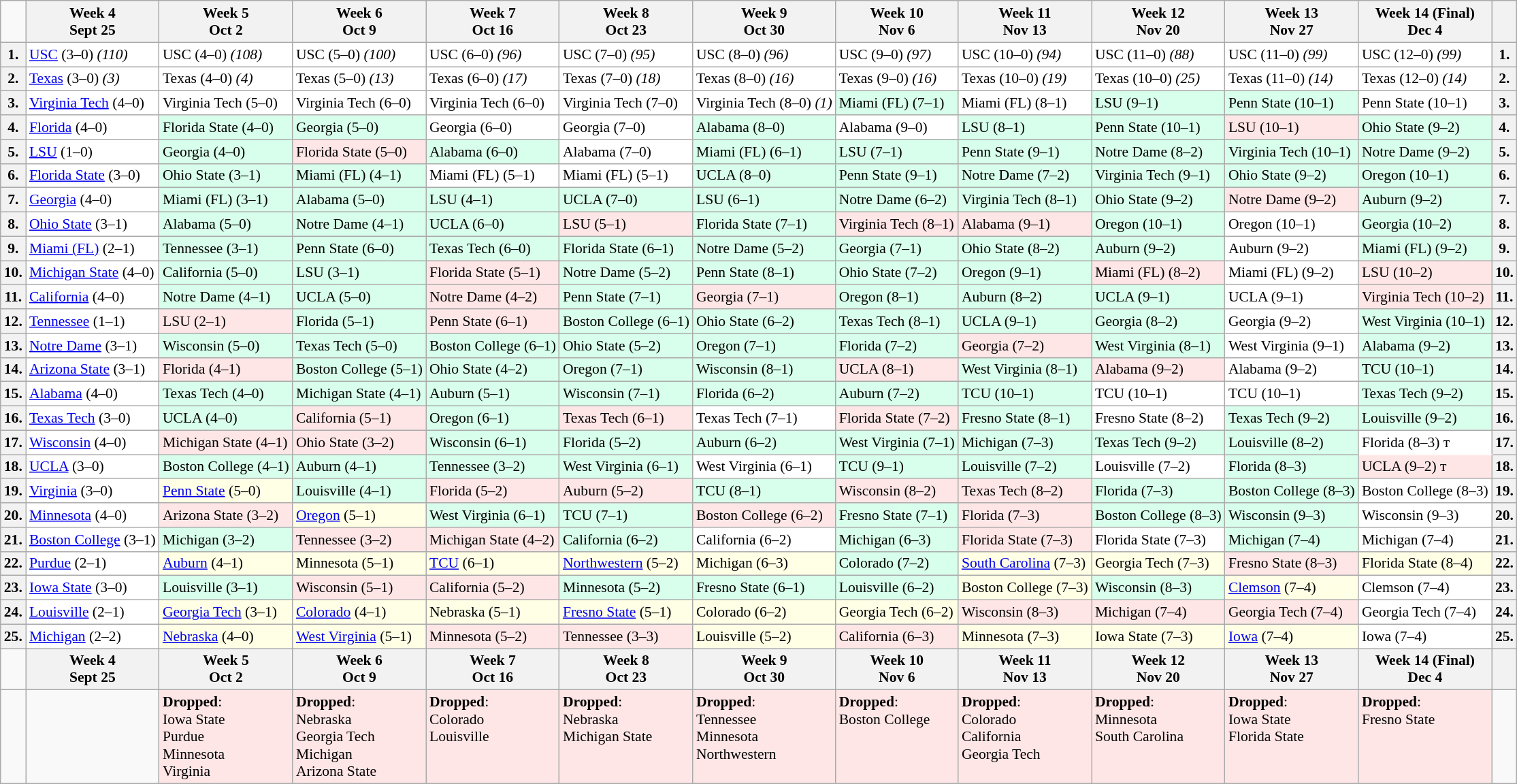<table class="wikitable" style="font-size:90%; white-space:nowrap;">
<tr>
<td></td>
<th>Week 4<br>Sept 25</th>
<th>Week 5<br>Oct 2</th>
<th>Week 6<br>Oct 9</th>
<th>Week 7<br>Oct 16</th>
<th>Week 8<br>Oct 23</th>
<th>Week 9<br> Oct 30</th>
<th>Week 10<br>Nov 6</th>
<th>Week 11<br>Nov 13</th>
<th>Week 12<br>Nov 20</th>
<th>Week 13<br>Nov 27</th>
<th>Week 14 (Final)<br>Dec 4</th>
<th></th>
</tr>
<tr>
<th>1.</th>
<td bgcolor="white"><a href='#'>USC</a> (3–0) <em>(110)</em></td>
<td bgcolor="white">USC (4–0) <em>(108)</em></td>
<td bgcolor="white">USC (5–0) <em>(100)</em></td>
<td bgcolor="white">USC (6–0) <em>(96)</em></td>
<td bgcolor="white">USC (7–0) <em>(95)</em></td>
<td bgcolor="white">USC (8–0) <em>(96)</em></td>
<td bgcolor="white">USC (9–0) <em>(97)</em></td>
<td bgcolor="white">USC (10–0) <em>(94)</em></td>
<td bgcolor="white">USC (11–0) <em>(88)</em></td>
<td bgcolor="white">USC (11–0) <em>(99)</em></td>
<td bgcolor="white">USC (12–0) <em>(99)</em></td>
<th>1.</th>
</tr>
<tr>
<th>2.</th>
<td bgcolor="white"><a href='#'>Texas</a> (3–0) <em>(3)</em></td>
<td bgcolor="white">Texas (4–0) <em>(4)</em></td>
<td bgcolor="white">Texas (5–0) <em>(13)</em></td>
<td bgcolor="white">Texas (6–0) <em>(17)</em></td>
<td bgcolor="white">Texas (7–0) <em>(18)</em></td>
<td bgcolor="white">Texas (8–0) <em>(16)</em></td>
<td bgcolor="white">Texas (9–0) <em>(16)</em></td>
<td bgcolor="white">Texas (10–0) <em>(19)</em></td>
<td bgcolor="white">Texas (10–0) <em>(25)</em></td>
<td bgcolor="white">Texas (11–0) <em>(14)</em></td>
<td bgcolor="white">Texas (12–0) <em>(14)</em></td>
<th>2.</th>
</tr>
<tr>
<th>3.</th>
<td bgcolor="white"><a href='#'>Virginia Tech</a> (4–0)</td>
<td bgcolor="white">Virginia Tech (5–0)</td>
<td bgcolor="white">Virginia Tech (6–0)</td>
<td bgcolor="white">Virginia Tech (6–0)</td>
<td bgcolor="white">Virginia Tech (7–0)</td>
<td bgcolor="white">Virginia Tech (8–0) <em>(1)</em></td>
<td bgcolor="#D8FFEB">Miami (FL) (7–1)</td>
<td bgcolor="white">Miami (FL) (8–1)</td>
<td bgcolor="#D8FFEB">LSU (9–1)</td>
<td bgcolor="#D8FFEB">Penn State (10–1)</td>
<td bgcolor="white">Penn State (10–1)</td>
<th>3.</th>
</tr>
<tr>
<th>4.</th>
<td bgcolor="white"><a href='#'>Florida</a> (4–0)</td>
<td bgcolor="#D8FFEB">Florida State (4–0)</td>
<td bgcolor="#D8FFEB">Georgia (5–0)</td>
<td bgcolor="white">Georgia (6–0)</td>
<td bgcolor="white">Georgia (7–0)</td>
<td bgcolor="#D8FFEB">Alabama (8–0)</td>
<td bgcolor="white">Alabama (9–0)</td>
<td bgcolor="#D8FFEB">LSU (8–1)</td>
<td bgcolor="#D8FFEB">Penn State (10–1)</td>
<td bgcolor="#FFE6E6">LSU (10–1)</td>
<td bgcolor="#D8FFEB">Ohio State (9–2)</td>
<th>4.</th>
</tr>
<tr>
<th>5.</th>
<td bgcolor="white"><a href='#'>LSU</a> (1–0)</td>
<td bgcolor="#D8FFEB">Georgia (4–0)</td>
<td bgcolor="#FFE6E6">Florida State (5–0)</td>
<td bgcolor="#D8FFEB">Alabama (6–0)</td>
<td bgcolor="white">Alabama (7–0)</td>
<td bgcolor="#D8FFEB">Miami (FL) (6–1)</td>
<td bgcolor="#D8FFEB">LSU (7–1)</td>
<td bgcolor="#D8FFEB">Penn State (9–1)</td>
<td bgcolor="#D8FFEB">Notre Dame (8–2)</td>
<td bgcolor="#D8FFEB">Virginia Tech (10–1)</td>
<td bgcolor="#D8FFEB">Notre Dame (9–2)</td>
<th>5.</th>
</tr>
<tr>
<th>6.</th>
<td bgcolor="white"><a href='#'>Florida State</a> (3–0)</td>
<td bgcolor="#D8FFEB">Ohio State (3–1)</td>
<td bgcolor="#D8FFEB">Miami (FL) (4–1)</td>
<td bgcolor="white">Miami (FL) (5–1)</td>
<td bgcolor="white">Miami (FL) (5–1)</td>
<td bgcolor="#D8FFEB">UCLA (8–0)</td>
<td bgcolor="#D8FFEB">Penn State (9–1)</td>
<td bgcolor="#D8FFEB">Notre Dame (7–2)</td>
<td bgcolor="#D8FFEB">Virginia Tech (9–1)</td>
<td bgcolor="#D8FFEB">Ohio State (9–2)</td>
<td bgcolor="#D8FFEB">Oregon (10–1)</td>
<th>6.</th>
</tr>
<tr>
<th>7.</th>
<td bgcolor="white"><a href='#'>Georgia</a> (4–0)</td>
<td bgcolor="#D8FFEB">Miami (FL) (3–1)</td>
<td bgcolor="#D8FFEB">Alabama (5–0)</td>
<td bgcolor="#D8FFEB">LSU (4–1)</td>
<td bgcolor="#D8FFEB">UCLA (7–0)</td>
<td bgcolor="#D8FFEB">LSU (6–1)</td>
<td bgcolor="#D8FFEB">Notre Dame (6–2)</td>
<td bgcolor="#D8FFEB">Virginia Tech (8–1)</td>
<td bgcolor="#D8FFEB">Ohio State (9–2)</td>
<td bgcolor="#FFE6E6">Notre Dame (9–2)</td>
<td bgcolor="#D8FFEB">Auburn (9–2)</td>
<th>7.</th>
</tr>
<tr>
<th>8.</th>
<td bgcolor="white"><a href='#'>Ohio State</a> (3–1)</td>
<td bgcolor="#D8FFEB">Alabama (5–0)</td>
<td bgcolor="#D8FFEB">Notre Dame (4–1)</td>
<td bgcolor="#D8FFEB">UCLA (6–0)</td>
<td bgcolor="#FFE6E6">LSU (5–1)</td>
<td bgcolor="#D8FFEB">Florida State (7–1)</td>
<td bgcolor="#FFE6E6">Virginia Tech (8–1)</td>
<td bgcolor="#FFE6E6">Alabama (9–1)</td>
<td bgcolor="#D8FFEB">Oregon (10–1)</td>
<td bgcolor="white">Oregon (10–1)</td>
<td bgcolor="#D8FFEB">Georgia (10–2)</td>
<th>8.</th>
</tr>
<tr>
<th>9.</th>
<td bgcolor="white"><a href='#'>Miami (FL)</a> (2–1)</td>
<td bgcolor="#D8FFEB">Tennessee (3–1)</td>
<td bgcolor="#D8FFEB">Penn State (6–0)</td>
<td bgcolor="#D8FFEB">Texas Tech (6–0)</td>
<td bgcolor="#D8FFEB">Florida State (6–1)</td>
<td bgcolor="#D8FFEB">Notre Dame (5–2)</td>
<td bgcolor="#D8FFEB">Georgia (7–1)</td>
<td bgcolor="#D8FFEB">Ohio State (8–2)</td>
<td bgcolor="#D8FFEB">Auburn (9–2)</td>
<td bgcolor="white">Auburn (9–2)</td>
<td bgcolor="#D8FFEB">Miami (FL) (9–2)</td>
<th>9.</th>
</tr>
<tr>
<th>10.</th>
<td bgcolor="white"><a href='#'>Michigan State</a> (4–0)</td>
<td bgcolor="#D8FFEB">California (5–0)</td>
<td bgcolor="#D8FFEB">LSU (3–1)</td>
<td bgcolor="#FFE6E6">Florida State (5–1)</td>
<td bgcolor="#D8FFEB">Notre Dame (5–2)</td>
<td bgcolor="#D8FFEB">Penn State (8–1)</td>
<td bgcolor="#D8FFEB">Ohio State (7–2)</td>
<td bgcolor="#D8FFEB">Oregon (9–1)</td>
<td bgcolor="#FFE6E6">Miami (FL) (8–2)</td>
<td bgcolor="white">Miami (FL) (9–2)</td>
<td bgcolor="#FFE6E6">LSU (10–2)</td>
<th>10.</th>
</tr>
<tr>
<th>11.</th>
<td bgcolor="white"><a href='#'>California</a> (4–0)</td>
<td bgcolor="#D8FFEB">Notre Dame (4–1)</td>
<td bgcolor="#D8FFEB">UCLA (5–0)</td>
<td bgcolor="#FFE6E6">Notre Dame (4–2)</td>
<td bgcolor="#D8FFEB">Penn State (7–1)</td>
<td bgcolor="#FFE6E6">Georgia (7–1)</td>
<td bgcolor="#D8FFEB">Oregon (8–1)</td>
<td bgcolor="#D8FFEB">Auburn (8–2)</td>
<td bgcolor="#D8FFEB">UCLA (9–1)</td>
<td bgcolor="white">UCLA (9–1)</td>
<td bgcolor="#FFE6E6">Virginia Tech (10–2)</td>
<th>11.</th>
</tr>
<tr>
<th>12.</th>
<td bgcolor="white"><a href='#'>Tennessee</a> (1–1)</td>
<td bgcolor="#FFE6E6">LSU (2–1)</td>
<td bgcolor="#D8FFEB">Florida (5–1)</td>
<td bgcolor="#FFE6E6">Penn State (6–1)</td>
<td bgcolor="#D8FFEB">Boston College (6–1)</td>
<td bgcolor="#D8FFEB">Ohio State (6–2)</td>
<td bgcolor="#D8FFEB">Texas Tech (8–1)</td>
<td bgcolor="#D8FFEB">UCLA (9–1)</td>
<td bgcolor="#D8FFEB">Georgia (8–2)</td>
<td bgcolor="white">Georgia (9–2)</td>
<td bgcolor="#D8FFEB">West Virginia (10–1)</td>
<th>12.</th>
</tr>
<tr>
<th>13.</th>
<td bgcolor="white"><a href='#'>Notre Dame</a> (3–1)</td>
<td bgcolor="#D8FFEB">Wisconsin (5–0)</td>
<td bgcolor="#D8FFEB">Texas Tech (5–0)</td>
<td bgcolor="#D8FFEB">Boston College (6–1)</td>
<td bgcolor="#D8FFEB">Ohio State (5–2)</td>
<td bgcolor="#D8FFEB">Oregon (7–1)</td>
<td bgcolor="#D8FFEB">Florida (7–2)</td>
<td bgcolor="#FFE6E6">Georgia (7–2)</td>
<td bgcolor="#D8FFEB">West Virginia (8–1)</td>
<td bgcolor="white">West Virginia (9–1)</td>
<td bgcolor="#D8FFEB">Alabama (9–2)</td>
<th>13.</th>
</tr>
<tr>
<th>14.</th>
<td bgcolor="white"><a href='#'>Arizona State</a> (3–1)</td>
<td bgcolor="#FFE6E6">Florida (4–1)</td>
<td bgcolor="#D8FFEB">Boston College (5–1)</td>
<td bgcolor="#D8FFEB">Ohio State (4–2)</td>
<td bgcolor="#D8FFEB">Oregon (7–1)</td>
<td bgcolor="#D8FFEB">Wisconsin (8–1)</td>
<td bgcolor="#FFE6E6">UCLA (8–1)</td>
<td bgcolor="#D8FFEB">West Virginia (8–1)</td>
<td bgcolor="#FFE6E6">Alabama (9–2)</td>
<td bgcolor="white">Alabama (9–2)</td>
<td bgcolor="#D8FFEB">TCU (10–1)</td>
<th>14.</th>
</tr>
<tr>
<th>15.</th>
<td bgcolor="white"><a href='#'>Alabama</a> (4–0)</td>
<td bgcolor="#D8FFEB">Texas Tech (4–0)</td>
<td bgcolor="#D8FFEB">Michigan State (4–1)</td>
<td bgcolor="#D8FFEB">Auburn (5–1)</td>
<td bgcolor="#D8FFEB">Wisconsin (7–1)</td>
<td bgcolor="#D8FFEB">Florida (6–2)</td>
<td bgcolor="#D8FFEB">Auburn (7–2)</td>
<td bgcolor="#D8FFEB">TCU (10–1)</td>
<td bgcolor="white">TCU (10–1)</td>
<td bgcolor="white">TCU (10–1)</td>
<td bgcolor="#D8FFEB">Texas Tech (9–2)</td>
<th>15.</th>
</tr>
<tr>
<th>16.</th>
<td bgcolor="white"><a href='#'>Texas Tech</a> (3–0)</td>
<td bgcolor="#D8FFEB">UCLA (4–0)</td>
<td bgcolor="#FFE6E6">California (5–1)</td>
<td bgcolor="#D8FFEB">Oregon (6–1)</td>
<td bgcolor="#FFE6E6">Texas Tech (6–1)</td>
<td bgcolor="white">Texas Tech (7–1)</td>
<td bgcolor="#FFE6E6">Florida State (7–2)</td>
<td bgcolor="#D8FFEB">Fresno State (8–1)</td>
<td bgcolor="white">Fresno State (8–2)</td>
<td bgcolor="#D8FFEB">Texas Tech (9–2)</td>
<td bgcolor="#D8FFEB">Louisville (9–2)</td>
<th>16.</th>
</tr>
<tr>
<th>17.</th>
<td bgcolor="white"><a href='#'>Wisconsin</a> (4–0)</td>
<td bgcolor="#FFE6E6">Michigan State (4–1)</td>
<td bgcolor="#FFE6E6">Ohio State (3–2)</td>
<td bgcolor="#D8FFEB">Wisconsin (6–1)</td>
<td bgcolor="#D8FFEB">Florida (5–2)</td>
<td bgcolor="#D8FFEB">Auburn (6–2)</td>
<td bgcolor="#D8FFEB">West Virginia (7–1)</td>
<td bgcolor="#D8FFEB">Michigan (7–3)</td>
<td bgcolor="#D8FFEB">Texas Tech (9–2)</td>
<td bgcolor="#D8FFEB">Louisville (8–2)</td>
<td bgcolor="white" style="border-bottom:1px solid white;">Florida (8–3) т</td>
<th>17.</th>
</tr>
<tr>
<th>18.</th>
<td bgcolor="white"><a href='#'>UCLA</a> (3–0)</td>
<td bgcolor="#D8FFEB">Boston College (4–1)</td>
<td bgcolor="#D8FFEB">Auburn (4–1)</td>
<td bgcolor="#D8FFEB">Tennessee (3–2)</td>
<td bgcolor="#D8FFEB">West Virginia (6–1)</td>
<td bgcolor="white">West Virginia (6–1)</td>
<td bgcolor="#D8FFEB">TCU (9–1)</td>
<td bgcolor="#D8FFEB">Louisville (7–2)</td>
<td bgcolor="white">Louisville (7–2)</td>
<td bgcolor="#D8FFEB">Florida (8–3)</td>
<td bgcolor="#FFE6E6">UCLA (9–2) т</td>
<th>18.</th>
</tr>
<tr>
<th>19.</th>
<td bgcolor="white"><a href='#'>Virginia</a> (3–0)</td>
<td bgcolor="#FFFFE6"><a href='#'>Penn State</a> (5–0)</td>
<td bgcolor="#D8FFEB">Louisville (4–1)</td>
<td bgcolor="#FFE6E6">Florida (5–2)</td>
<td bgcolor="#FFE6E6">Auburn (5–2)</td>
<td bgcolor="#D8FFEB">TCU (8–1)</td>
<td bgcolor="#FFE6E6">Wisconsin (8–2)</td>
<td bgcolor="#FFE6E6">Texas Tech (8–2)</td>
<td bgcolor="#D8FFEB">Florida (7–3)</td>
<td bgcolor="#D8FFEB">Boston College (8–3)</td>
<td bgcolor="white">Boston College (8–3)</td>
<th>19.</th>
</tr>
<tr>
<th>20.</th>
<td bgcolor="white"><a href='#'>Minnesota</a> (4–0)</td>
<td bgcolor="#FFE6E6">Arizona State (3–2)</td>
<td bgcolor="#FFFFE6"><a href='#'>Oregon</a> (5–1)</td>
<td bgcolor="#D8FFEB">West Virginia (6–1)</td>
<td bgcolor="#D8FFEB">TCU (7–1)</td>
<td bgcolor="#FFE6E6">Boston College (6–2)</td>
<td bgcolor="#D8FFEB">Fresno State (7–1)</td>
<td bgcolor="#FFE6E6">Florida (7–3)</td>
<td bgcolor="#D8FFEB">Boston College (8–3)</td>
<td bgcolor="#D8FFEB">Wisconsin (9–3)</td>
<td bgcolor="white">Wisconsin (9–3)</td>
<th>20.</th>
</tr>
<tr>
<th>21.</th>
<td bgcolor="white"><a href='#'>Boston College</a> (3–1)</td>
<td bgcolor="#D8FFEB">Michigan (3–2)</td>
<td bgcolor="#FFE6E6">Tennessee (3–2)</td>
<td bgcolor="#FFE6E6">Michigan State (4–2)</td>
<td bgcolor="#D8FFEB">California (6–2)</td>
<td bgcolor="white">California (6–2)</td>
<td bgcolor="#D8FFEB">Michigan (6–3)</td>
<td bgcolor="#FFE6E6">Florida State (7–3)</td>
<td bgcolor="white">Florida State (7–3)</td>
<td bgcolor="#D8FFEB">Michigan (7–4)</td>
<td bgcolor="white">Michigan (7–4)</td>
<th>21.</th>
</tr>
<tr>
<th>22.</th>
<td bgcolor="white"><a href='#'>Purdue</a> (2–1)</td>
<td bgcolor="#FFFFE6"><a href='#'>Auburn</a> (4–1)</td>
<td bgcolor="#FFFFE6">Minnesota (5–1)</td>
<td bgcolor="#FFFFE6"><a href='#'>TCU</a> (6–1)</td>
<td bgcolor="#FFFFE6"><a href='#'>Northwestern</a> (5–2)</td>
<td bgcolor="#FFFFE6">Michigan (6–3)</td>
<td bgcolor="#D8FFEB">Colorado (7–2)</td>
<td bgcolor="#FFFFE6"><a href='#'>South Carolina</a> (7–3)</td>
<td bgcolor="#FFFFE6">Georgia Tech (7–3)</td>
<td bgcolor="#FFE6E6">Fresno State (8–3)</td>
<td bgcolor="#FFFFE6">Florida State (8–4)</td>
<th>22.</th>
</tr>
<tr>
<th>23.</th>
<td bgcolor="white"><a href='#'>Iowa State</a> (3–0)</td>
<td bgcolor="#D8FFEB">Louisville (3–1)</td>
<td bgcolor="#FFE6E6">Wisconsin (5–1)</td>
<td bgcolor="#FFE6E6">California (5–2)</td>
<td bgcolor="#D8FFEB">Minnesota (5–2)</td>
<td bgcolor="#D8FFEB">Fresno State (6–1)</td>
<td bgcolor="#D8FFEB">Louisville (6–2)</td>
<td bgcolor="#FFFFE6">Boston College (7–3)</td>
<td bgcolor="#D8FFEB">Wisconsin (8–3)</td>
<td bgcolor="#FFFFE6"><a href='#'>Clemson</a> (7–4)</td>
<td bgcolor="white">Clemson (7–4)</td>
<th>23.</th>
</tr>
<tr>
<th>24.</th>
<td bgcolor="white"><a href='#'>Louisville</a> (2–1)</td>
<td bgcolor="#FFFFE6"><a href='#'>Georgia Tech</a> (3–1)</td>
<td bgcolor="#FFFFE6"><a href='#'>Colorado</a> (4–1)</td>
<td bgcolor="#FFFFE6">Nebraska (5–1)</td>
<td bgcolor="#FFFFE6"><a href='#'>Fresno State</a> (5–1)</td>
<td bgcolor="#FFFFE6">Colorado (6–2)</td>
<td bgcolor="#FFFFE6">Georgia Tech (6–2)</td>
<td bgcolor="#FFE6E6">Wisconsin (8–3)</td>
<td bgcolor="#FFE6E6">Michigan (7–4)</td>
<td bgcolor="#FFE6E6">Georgia Tech (7–4)</td>
<td bgcolor="white">Georgia Tech (7–4)</td>
<th>24.</th>
</tr>
<tr>
<th>25.</th>
<td bgcolor="white"><a href='#'>Michigan</a> (2–2)</td>
<td bgcolor="#FFFFE6"><a href='#'>Nebraska</a> (4–0)</td>
<td bgcolor="#FFFFE6"><a href='#'>West Virginia</a> (5–1)</td>
<td bgcolor="#FFE6E6">Minnesota (5–2)</td>
<td bgcolor="#FFE6E6">Tennessee (3–3)</td>
<td bgcolor="#FFFFE6">Louisville (5–2)</td>
<td bgcolor="#FFE6E6">California (6–3)</td>
<td bgcolor="#FFFFE6">Minnesota (7–3)</td>
<td bgcolor="#FFFFE6">Iowa State (7–3)</td>
<td bgcolor="#FFFFE6"><a href='#'>Iowa</a> (7–4)</td>
<td bgcolor="white">Iowa (7–4)</td>
<th>25.</th>
</tr>
<tr>
<td></td>
<th>Week 4<br>Sept 25</th>
<th>Week 5<br>Oct 2</th>
<th>Week 6<br>Oct 9</th>
<th>Week 7<br>Oct 16</th>
<th>Week 8<br>Oct 23</th>
<th>Week 9<br> Oct 30</th>
<th>Week 10<br>Nov 6</th>
<th>Week 11<br>Nov 13</th>
<th>Week 12<br>Nov 20</th>
<th>Week 13<br>Nov 27</th>
<th>Week 14 (Final)<br>Dec 4</th>
<th></th>
</tr>
<tr>
<td></td>
<td></td>
<td bgcolor="#FFE6E6" valign="top"><strong>Dropped</strong>:<br>Iowa State<br>Purdue<br>Minnesota<br>Virginia<br></td>
<td bgcolor="#FFE6E6" valign="top"><strong>Dropped</strong>:<br>Nebraska<br>Georgia Tech<br>Michigan<br>Arizona State</td>
<td bgcolor="#FFE6E6" valign="top"><strong>Dropped</strong>:<br>Colorado<br>Louisville</td>
<td bgcolor="#FFE6E6" valign="top"><strong>Dropped</strong>:<br>Nebraska<br>Michigan State<br></td>
<td bgcolor="#FFE6E6" valign="top"><strong>Dropped</strong>:<br>Tennessee<br>Minnesota<br>Northwestern<br></td>
<td bgcolor="#FFE6E6" valign="top"><strong>Dropped</strong>:<br>Boston College</td>
<td bgcolor="#FFE6E6" valign="top"><strong>Dropped</strong>:<br>Colorado<br>California<br>Georgia Tech</td>
<td bgcolor="#FFE6E6" valign="top"><strong>Dropped</strong>:<br>Minnesota<br>South Carolina</td>
<td bgcolor="#FFE6E6" valign="top"><strong>Dropped</strong>:<br>Iowa State<br>Florida State</td>
<td bgcolor="#FFE6E6" valign="top"><strong>Dropped</strong>:<br>Fresno State</td>
<td></td>
</tr>
</table>
